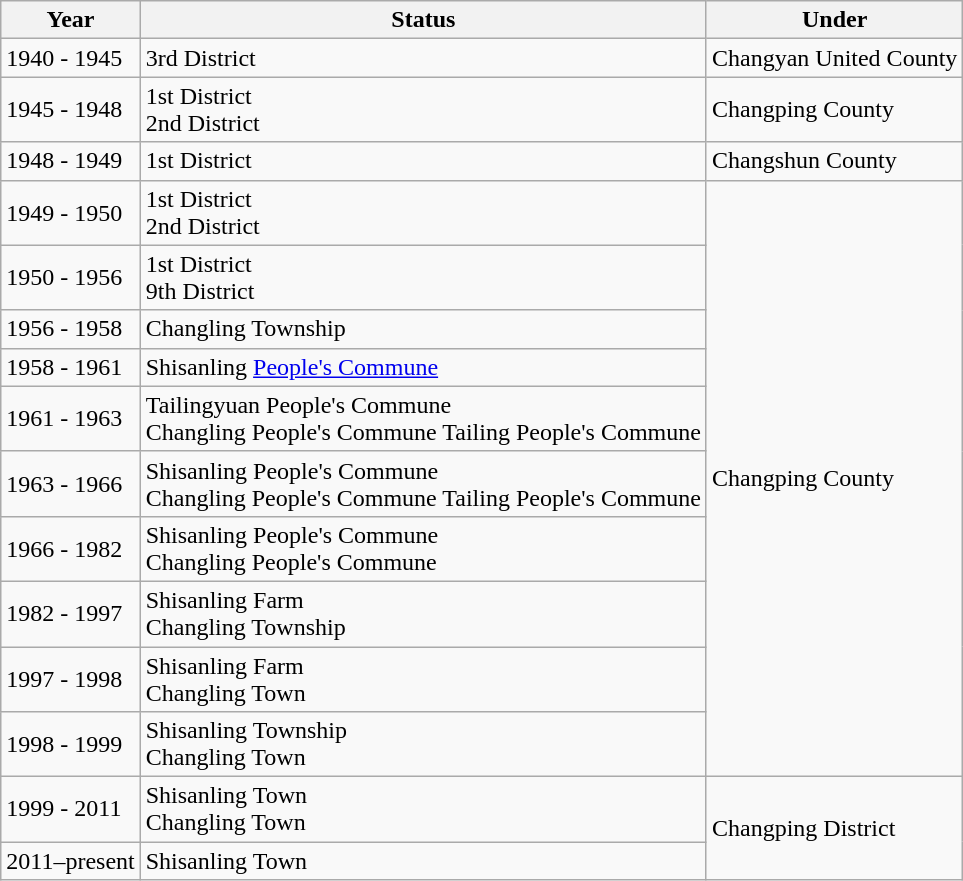<table class="wikitable">
<tr>
<th>Year</th>
<th>Status</th>
<th>Under</th>
</tr>
<tr>
<td>1940 - 1945</td>
<td>3rd District</td>
<td>Changyan United County</td>
</tr>
<tr>
<td>1945 - 1948</td>
<td>1st District<br>2nd District</td>
<td>Changping County</td>
</tr>
<tr>
<td>1948 - 1949</td>
<td>1st District</td>
<td>Changshun County</td>
</tr>
<tr>
<td>1949 - 1950</td>
<td>1st District<br>2nd District</td>
<td rowspan="10">Changping County</td>
</tr>
<tr>
<td>1950 - 1956</td>
<td>1st District<br>9th District</td>
</tr>
<tr>
<td>1956 - 1958</td>
<td>Changling Township</td>
</tr>
<tr>
<td>1958 - 1961</td>
<td>Shisanling <a href='#'>People's Commune</a></td>
</tr>
<tr>
<td>1961 - 1963</td>
<td>Tailingyuan People's Commune<br>Changling People's Commune
Tailing People's Commune</td>
</tr>
<tr>
<td>1963 - 1966</td>
<td>Shisanling People's Commune<br>Changling People's Commune
Tailing People's Commune</td>
</tr>
<tr>
<td>1966 - 1982</td>
<td>Shisanling People's Commune<br>Changling People's Commune</td>
</tr>
<tr>
<td>1982 - 1997</td>
<td>Shisanling Farm<br>Changling Township</td>
</tr>
<tr>
<td>1997 - 1998</td>
<td>Shisanling Farm<br>Changling Town</td>
</tr>
<tr>
<td>1998 - 1999</td>
<td>Shisanling Township<br>Changling Town</td>
</tr>
<tr>
<td>1999 - 2011</td>
<td>Shisanling Town<br>Changling Town</td>
<td rowspan="2">Changping District</td>
</tr>
<tr>
<td>2011–present</td>
<td>Shisanling Town</td>
</tr>
</table>
